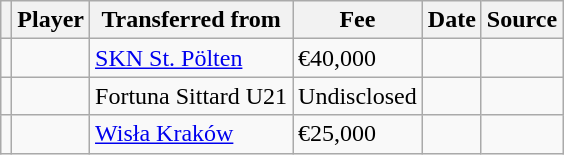<table class="wikitable plainrowheaders sortable">
<tr>
<th></th>
<th scope="col">Player</th>
<th>Transferred from</th>
<th style="width: 65px;">Fee</th>
<th scope="col">Date</th>
<th scope="col">Source</th>
</tr>
<tr>
<td align=center></td>
<td></td>
<td> <a href='#'>SKN St. Pölten</a></td>
<td>€40,000</td>
<td></td>
<td></td>
</tr>
<tr>
<td align=center></td>
<td></td>
<td> Fortuna Sittard U21</td>
<td>Undisclosed</td>
<td></td>
<td></td>
</tr>
<tr>
<td align=center></td>
<td></td>
<td> <a href='#'>Wisła Kraków</a></td>
<td>€25,000</td>
<td></td>
<td></td>
</tr>
</table>
